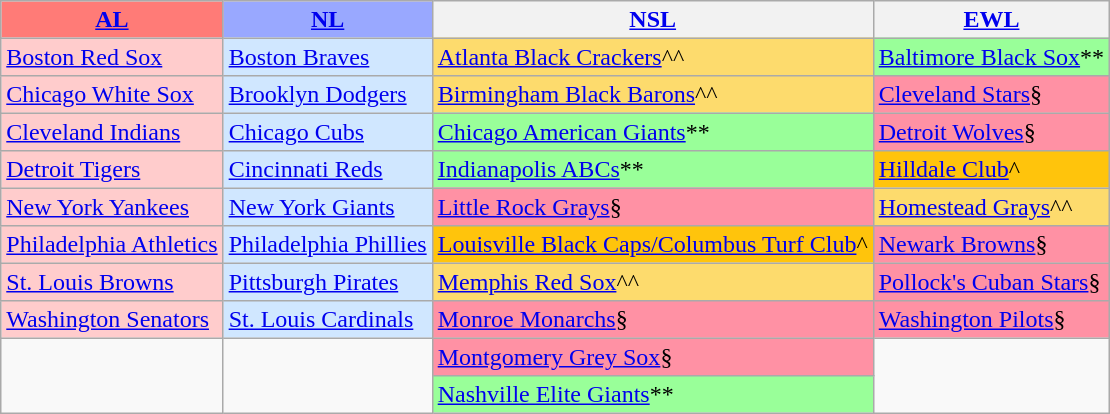<table class="wikitable" style="font-size:100%;line-height:1.1;">
<tr>
<th style="background-color: #FF7B77;"><a href='#'>AL</a></th>
<th style="background-color: #99A8FF;"><a href='#'>NL</a></th>
<th><a href='#'>NSL</a></th>
<th><a href='#'>EWL</a></th>
</tr>
<tr>
<td style="background-color: #FFCCCC;"><a href='#'>Boston Red Sox</a></td>
<td style="background-color: #D0E7FF;"><a href='#'>Boston Braves</a></td>
<td style="background-color: #FDDB6D;"><a href='#'>Atlanta Black Crackers</a>^^</td>
<td style="background-color: #99FF99;"><a href='#'>Baltimore Black Sox</a>**</td>
</tr>
<tr>
<td style="background-color: #FFCCCC;"><a href='#'>Chicago White Sox</a></td>
<td style="background-color: #D0E7FF;"><a href='#'>Brooklyn Dodgers</a></td>
<td style="background-color: #FDDB6D;"><a href='#'>Birmingham Black Barons</a>^^</td>
<td style="background-color: #FF91A4;"><a href='#'>Cleveland Stars</a>§</td>
</tr>
<tr>
<td style="background-color: #FFCCCC;"><a href='#'>Cleveland Indians</a></td>
<td style="background-color: #D0E7FF;"><a href='#'>Chicago Cubs</a></td>
<td style="background-color: #99FF99;"><a href='#'>Chicago American Giants</a>**</td>
<td style="background-color: #FF91A4;"><a href='#'>Detroit Wolves</a>§</td>
</tr>
<tr>
<td style="background-color: #FFCCCC;"><a href='#'>Detroit Tigers</a></td>
<td style="background-color: #D0E7FF;"><a href='#'>Cincinnati Reds</a></td>
<td style="background-color: #99FF99;"><a href='#'>Indianapolis ABCs</a>**</td>
<td style="background-color: #FFC40C;"><a href='#'>Hilldale Club</a>^</td>
</tr>
<tr>
<td style="background-color: #FFCCCC;"><a href='#'>New York Yankees</a></td>
<td style="background-color: #D0E7FF;"><a href='#'>New York Giants</a></td>
<td style="background-color: #FF91A4;"><a href='#'>Little Rock Grays</a>§</td>
<td style="background-color: #FDDB6D;"><a href='#'>Homestead Grays</a>^^</td>
</tr>
<tr>
<td style="background-color: #FFCCCC;"><a href='#'>Philadelphia Athletics</a></td>
<td style="background-color: #D0E7FF;"><a href='#'>Philadelphia Phillies</a></td>
<td style="background-color: #FFC40C;"><a href='#'>Louisville Black Caps/Columbus Turf Club</a>^</td>
<td style="background-color: #FF91A4;"><a href='#'>Newark Browns</a>§</td>
</tr>
<tr>
<td style="background-color: #FFCCCC;"><a href='#'>St. Louis Browns</a></td>
<td style="background-color: #D0E7FF;"><a href='#'>Pittsburgh Pirates</a></td>
<td style="background-color: #FDDB6D;"><a href='#'>Memphis Red Sox</a>^^</td>
<td style="background-color: #FF91A4;"><a href='#'>Pollock's Cuban Stars</a>§</td>
</tr>
<tr>
<td style="background-color: #FFCCCC;"><a href='#'>Washington Senators</a></td>
<td style="background-color: #D0E7FF;"><a href='#'>St. Louis Cardinals</a></td>
<td style="background-color: #FF91A4;"><a href='#'>Monroe Monarchs</a>§</td>
<td style="background-color: #FF91A4;"><a href='#'>Washington Pilots</a>§</td>
</tr>
<tr>
<td rowspan="2"> </td>
<td rowspan="2"> </td>
<td style="background-color: #FF91A4;"><a href='#'>Montgomery Grey Sox</a>§</td>
<td rowspan="2"> </td>
</tr>
<tr>
<td style="background-color: #99FF99;"><a href='#'>Nashville Elite Giants</a>**</td>
</tr>
</table>
